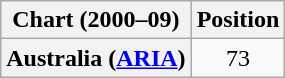<table class="wikitable sortable plainrowheaders" style="text-align:center">
<tr>
<th scope="col">Chart (2000–09)</th>
<th scope="col">Position</th>
</tr>
<tr>
<th scope="row">Australia (<a href='#'>ARIA</a>)</th>
<td>73</td>
</tr>
</table>
